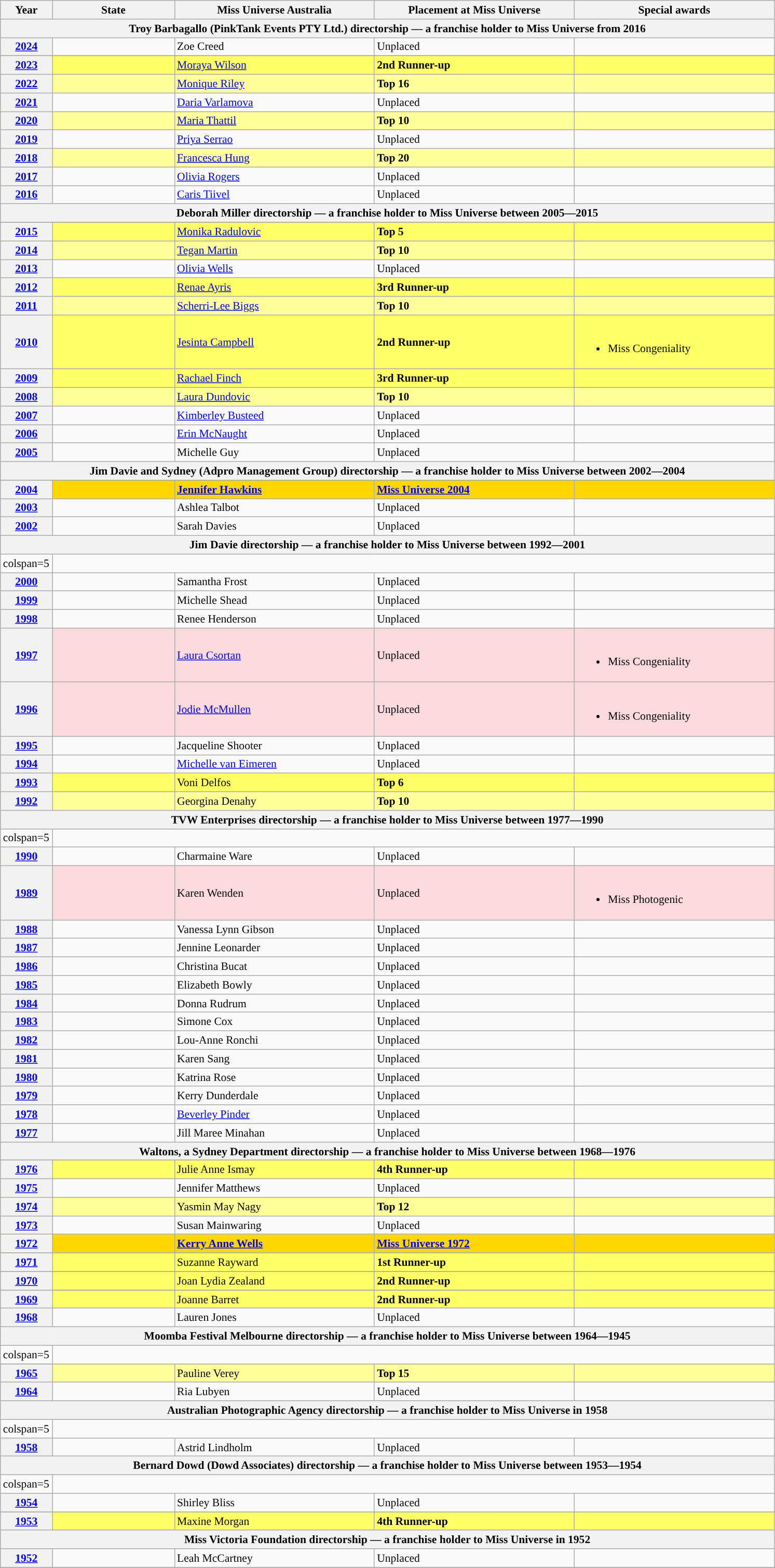<table class="wikitable " style="font-size: 90%;">
<tr>
<th width="60">Year</th>
<th width="150">State</th>
<th width="250">Miss Universe Australia</th>
<th width="250">Placement at Miss Universe</th>
<th width="250">Special awards</th>
</tr>
<tr>
<th colspan="5">Troy Barbagallo (PinkTank Events PTY Ltd.) directorship — a franchise holder to Miss Universe from 2016</th>
</tr>
<tr>
<th><a href='#'>2024</a></th>
<td></td>
<td>Zoe Creed</td>
<td>Unplaced</td>
<td></td>
</tr>
<tr>
</tr>
<tr style="background-color:#FFFF66; ">
<th><a href='#'>2023</a></th>
<td></td>
<td><a href='#'>Moraya Wilson</a></td>
<td><strong>2nd Runner-up</strong></td>
<td></td>
</tr>
<tr style="background-color:#FFFF99">
<th><a href='#'>2022</a></th>
<td></td>
<td><a href='#'>Monique Riley</a></td>
<td><strong>Top 16</strong></td>
<td></td>
</tr>
<tr>
<th><a href='#'>2021</a></th>
<td></td>
<td><a href='#'>Daria Varlamova</a></td>
<td>Unplaced</td>
<td></td>
</tr>
<tr style="background-color:#FFFF99">
<th><a href='#'>2020</a></th>
<td></td>
<td><a href='#'>Maria Thattil</a></td>
<td><strong>Top 10</strong></td>
<td></td>
</tr>
<tr>
<th><a href='#'>2019</a></th>
<td></td>
<td><a href='#'>Priya Serrao</a></td>
<td>Unplaced</td>
<td></td>
</tr>
<tr style="background-color:#FFFF99">
<th><a href='#'>2018</a></th>
<td></td>
<td><a href='#'>Francesca Hung</a></td>
<td><strong>Top 20</strong></td>
<td></td>
</tr>
<tr>
<th><a href='#'>2017</a></th>
<td></td>
<td><a href='#'>Olivia Rogers</a></td>
<td>Unplaced</td>
<td></td>
</tr>
<tr>
<th><a href='#'>2016</a></th>
<td></td>
<td><a href='#'>Caris Tiivel</a></td>
<td>Unplaced</td>
<td></td>
</tr>
<tr>
<th colspan="5">Deborah Miller directorship — a franchise holder to Miss Universe between 2005―2015</th>
</tr>
<tr>
</tr>
<tr style="background-color:#FFFF66; ">
<th><a href='#'>2015</a></th>
<td></td>
<td><a href='#'>Monika Radulovic</a></td>
<td><strong>Top 5</strong></td>
<td></td>
</tr>
<tr style="background-color:#FFFF99; ">
<th><a href='#'>2014</a></th>
<td></td>
<td><a href='#'>Tegan Martin</a></td>
<td><strong>Top 10</strong></td>
<td></td>
</tr>
<tr>
<th><a href='#'>2013</a></th>
<td></td>
<td><a href='#'>Olivia Wells</a></td>
<td>Unplaced</td>
<td></td>
</tr>
<tr style="background-color:#FFFF66; ">
<th><a href='#'>2012</a></th>
<td></td>
<td><a href='#'>Renae Ayris</a></td>
<td><strong>3rd Runner-up</strong></td>
<td></td>
</tr>
<tr style="background-color:#FFFF99; ">
<th><a href='#'>2011</a></th>
<td></td>
<td><a href='#'>Scherri-Lee Biggs</a></td>
<td><strong>Top 10</strong></td>
<td></td>
</tr>
<tr style="background-color:#FFFF66; ">
<th><a href='#'>2010</a></th>
<td></td>
<td><a href='#'>Jesinta Campbell</a></td>
<td><strong>2nd Runner-up</strong></td>
<td><br><ul><li>Miss Congeniality</li></ul></td>
</tr>
<tr style="background-color:#FFFF66; ">
<th><a href='#'>2009</a></th>
<td></td>
<td><a href='#'>Rachael Finch</a></td>
<td><strong>3rd Runner-up</strong></td>
<td></td>
</tr>
<tr style="background-color:#FFFF99; ">
<th><a href='#'>2008</a></th>
<td></td>
<td><a href='#'>Laura Dundovic</a></td>
<td><strong>Top 10</strong></td>
<td></td>
</tr>
<tr>
<th><a href='#'>2007</a></th>
<td></td>
<td><a href='#'>Kimberley Busteed</a></td>
<td>Unplaced</td>
<td></td>
</tr>
<tr>
<th><a href='#'>2006</a></th>
<td></td>
<td><a href='#'>Erin McNaught</a></td>
<td>Unplaced</td>
<td></td>
</tr>
<tr>
<th><a href='#'>2005</a></th>
<td></td>
<td>Michelle Guy</td>
<td>Unplaced</td>
<td></td>
</tr>
<tr>
<th colspan="5">Jim Davie and Sydney (Adpro Management Group) directorship — a franchise holder to Miss Universe between 2002―2004</th>
</tr>
<tr>
</tr>
<tr style="background-color:gold; font-weight: bold ">
<th><a href='#'>2004</a></th>
<td></td>
<td><a href='#'>Jennifer Hawkins</a></td>
<td><a href='#'>Miss Universe 2004</a></td>
<td></td>
</tr>
<tr>
<th><a href='#'>2003</a></th>
<td></td>
<td>Ashlea Talbot</td>
<td>Unplaced</td>
<td></td>
</tr>
<tr>
<th><a href='#'>2002</a></th>
<td></td>
<td>Sarah Davies</td>
<td>Unplaced</td>
<td></td>
</tr>
<tr>
<th colspan="5">Jim Davie directorship — a franchise holder to Miss Universe between 1992―2001</th>
</tr>
<tr>
<td>colspan=5 </td>
</tr>
<tr>
<th><a href='#'>2000</a></th>
<td></td>
<td>Samantha Frost</td>
<td>Unplaced</td>
<td></td>
</tr>
<tr>
<th><a href='#'>1999</a></th>
<td></td>
<td>Michelle Shead</td>
<td>Unplaced</td>
<td></td>
</tr>
<tr>
<th><a href='#'>1998</a></th>
<td></td>
<td>Renee Henderson</td>
<td>Unplaced</td>
<td></td>
</tr>
<tr style="background-color:#FADADD; ">
<th><a href='#'>1997</a></th>
<td></td>
<td><a href='#'>Laura Csortan</a></td>
<td>Unplaced</td>
<td><br><ul><li>Miss Congeniality</li></ul></td>
</tr>
<tr style="background-color:#FADADD; ">
<th><a href='#'>1996</a></th>
<td></td>
<td><a href='#'>Jodie McMullen</a></td>
<td>Unplaced</td>
<td><br><ul><li>Miss Congeniality</li></ul></td>
</tr>
<tr>
<th><a href='#'>1995</a></th>
<td></td>
<td>Jacqueline Shooter</td>
<td>Unplaced</td>
<td></td>
</tr>
<tr>
<th><a href='#'>1994</a></th>
<td></td>
<td><a href='#'>Michelle van Eimeren</a></td>
<td>Unplaced</td>
<td></td>
</tr>
<tr style="background-color:#FFFF66; ">
<th><a href='#'>1993</a></th>
<td></td>
<td>Voni Delfos</td>
<td><strong>Top 6</strong></td>
<td></td>
</tr>
<tr style="background-color:#FFFF99; ">
<th><a href='#'>1992</a></th>
<td></td>
<td>Georgina Denahy</td>
<td><strong>Top 10</strong></td>
<td></td>
</tr>
<tr>
<th colspan="5">TVW Enterprises directorship — a franchise holder to Miss Universe between 1977―1990</th>
</tr>
<tr>
<td>colspan=5 </td>
</tr>
<tr>
<th><a href='#'>1990</a></th>
<td></td>
<td>Charmaine Ware</td>
<td>Unplaced</td>
<td></td>
</tr>
<tr style="background-color:#FADADD; ">
<th><a href='#'>1989</a></th>
<td></td>
<td>Karen Wenden</td>
<td>Unplaced</td>
<td><br><ul><li>Miss Photogenic</li></ul></td>
</tr>
<tr>
<th><a href='#'>1988</a></th>
<td></td>
<td>Vanessa Lynn Gibson</td>
<td>Unplaced</td>
<td></td>
</tr>
<tr>
<th><a href='#'>1987</a></th>
<td></td>
<td>Jennine Leonarder</td>
<td>Unplaced</td>
<td></td>
</tr>
<tr>
<th><a href='#'>1986</a></th>
<td></td>
<td>Christina Bucat</td>
<td>Unplaced</td>
<td></td>
</tr>
<tr>
<th><a href='#'>1985</a></th>
<td></td>
<td>Elizabeth Bowly</td>
<td>Unplaced</td>
<td></td>
</tr>
<tr>
<th><a href='#'>1984</a></th>
<td></td>
<td>Donna Rudrum</td>
<td>Unplaced</td>
<td></td>
</tr>
<tr>
<th><a href='#'>1983</a></th>
<td></td>
<td>Simone Cox</td>
<td>Unplaced</td>
<td></td>
</tr>
<tr>
<th><a href='#'>1982</a></th>
<td></td>
<td>Lou-Anne Ronchi</td>
<td>Unplaced</td>
<td></td>
</tr>
<tr>
<th><a href='#'>1981</a></th>
<td></td>
<td>Karen Sang</td>
<td>Unplaced</td>
<td></td>
</tr>
<tr>
<th><a href='#'>1980</a></th>
<td></td>
<td>Katrina Rose</td>
<td>Unplaced</td>
<td></td>
</tr>
<tr>
<th><a href='#'>1979</a></th>
<td></td>
<td>Kerry Dunderdale</td>
<td>Unplaced</td>
<td></td>
</tr>
<tr>
<th><a href='#'>1978</a></th>
<td></td>
<td><a href='#'>Beverley Pinder</a></td>
<td>Unplaced</td>
<td></td>
</tr>
<tr>
<th><a href='#'>1977</a></th>
<td></td>
<td>Jill Maree Minahan</td>
<td>Unplaced</td>
<td></td>
</tr>
<tr>
<th colspan="5">Waltons, a Sydney Department directorship — a franchise holder to Miss Universe between 1968―1976</th>
</tr>
<tr>
</tr>
<tr style="background-color:#FFFF66; ">
<th><a href='#'>1976</a></th>
<td></td>
<td>Julie Anne Ismay</td>
<td><strong>4th Runner-up</strong></td>
<td></td>
</tr>
<tr>
<th><a href='#'>1975</a></th>
<td></td>
<td>Jennifer Matthews</td>
<td>Unplaced</td>
<td></td>
</tr>
<tr style="background-color:#FFFF99; ">
<th><a href='#'>1974</a></th>
<td></td>
<td>Yasmin May Nagy</td>
<td><strong>Top 12</strong></td>
<td></td>
</tr>
<tr>
<th><a href='#'>1973</a></th>
<td></td>
<td>Susan Mainwaring</td>
<td>Unplaced</td>
<td></td>
</tr>
<tr style="background-color:gold; font-weight: bold ">
<th><a href='#'>1972</a></th>
<td></td>
<td><a href='#'>Kerry Anne Wells</a></td>
<td><a href='#'>Miss Universe 1972</a></td>
<td></td>
</tr>
<tr>
</tr>
<tr style="background-color:#FFFF66; ">
<th><a href='#'>1971</a></th>
<td></td>
<td>Suzanne Rayward</td>
<td><strong>1st Runner-up</strong></td>
<td></td>
</tr>
<tr>
</tr>
<tr style="background-color:#FFFF66; ">
<th><a href='#'>1970</a></th>
<td></td>
<td>Joan Lydia Zealand</td>
<td><strong>2nd Runner-up</strong></td>
<td></td>
</tr>
<tr>
</tr>
<tr style="background-color:#FFFF66; ">
<th><a href='#'>1969</a></th>
<td></td>
<td>Joanne Barret</td>
<td><strong>2nd Runner-up</strong></td>
<td></td>
</tr>
<tr>
<th><a href='#'>1968</a></th>
<td></td>
<td>Lauren Jones</td>
<td>Unplaced</td>
<td></td>
</tr>
<tr>
<th colspan="5">Moomba Festival Melbourne directorship — a franchise holder to Miss Universe between 1964―1945</th>
</tr>
<tr>
<td>colspan=5 </td>
</tr>
<tr>
</tr>
<tr style="background-color:#FFFF99; ">
<th><a href='#'>1965</a></th>
<td></td>
<td>Pauline Verey</td>
<td><strong>Top 15</strong></td>
<td></td>
</tr>
<tr>
<th><a href='#'>1964</a></th>
<td></td>
<td>Ria Lubyen</td>
<td>Unplaced</td>
<td></td>
</tr>
<tr>
<th colspan="5">Australian Photographic Agency directorship — a franchise holder to Miss Universe in 1958</th>
</tr>
<tr>
<td>colspan=5 </td>
</tr>
<tr>
<th><a href='#'>1958</a></th>
<td></td>
<td>Astrid Lindholm</td>
<td>Unplaced</td>
<td></td>
</tr>
<tr>
<th colspan="5">Bernard Dowd (Dowd Associates) directorship — a franchise holder to Miss Universe between 1953―1954</th>
</tr>
<tr>
<td>colspan=5 </td>
</tr>
<tr>
<th><a href='#'>1954</a></th>
<td></td>
<td>Shirley Bliss</td>
<td>Unplaced</td>
<td></td>
</tr>
<tr>
</tr>
<tr style="background-color:#FFFF66; ">
<th><a href='#'>1953</a></th>
<td></td>
<td>Maxine Morgan</td>
<td><strong>4th Runner-up</strong></td>
<td></td>
</tr>
<tr>
<th colspan="5">Miss Victoria Foundation directorship — a franchise holder to Miss Universe in 1952</th>
</tr>
<tr>
<th><a href='#'>1952</a></th>
<td></td>
<td>Leah McCartney</td>
<td>Unplaced</td>
<td></td>
</tr>
<tr>
</tr>
</table>
